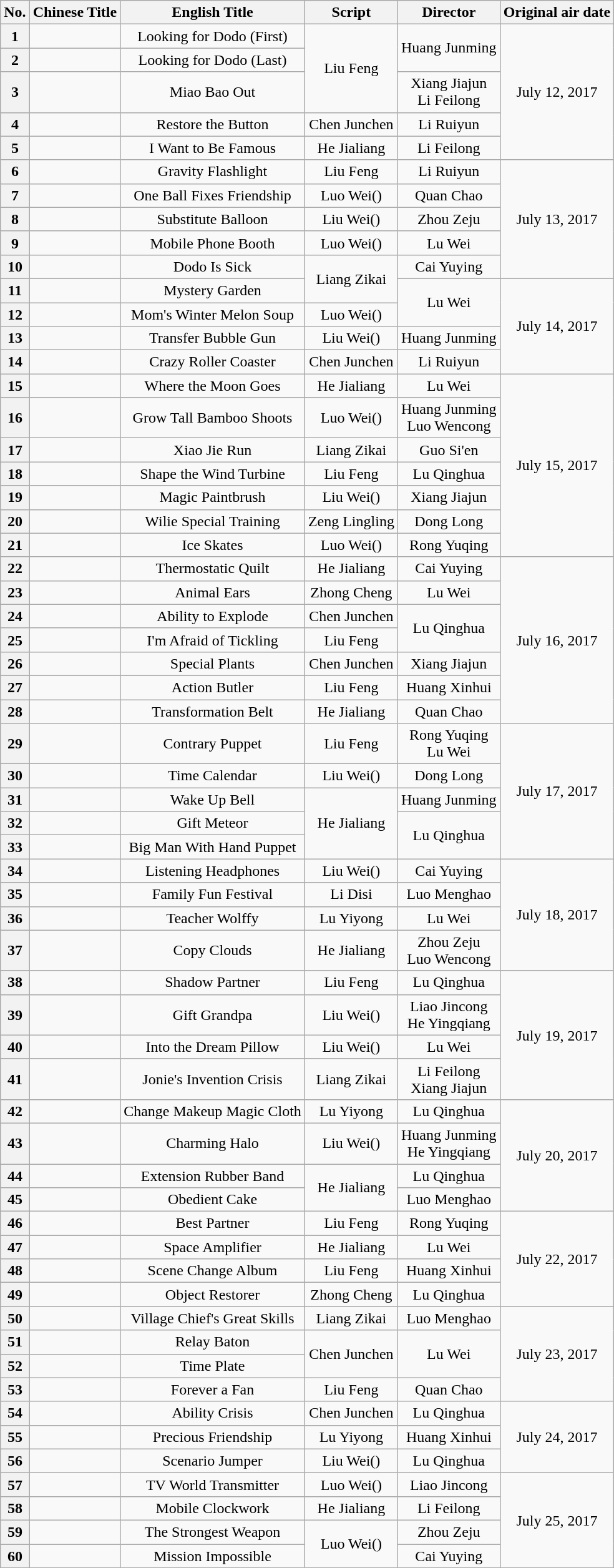<table class="wikitable" style="text-align:center;">
<tr>
<th>No.</th>
<th>Chinese Title</th>
<th>English Title</th>
<th>Script</th>
<th>Director</th>
<th>Original air date</th>
</tr>
<tr>
<th>1</th>
<td></td>
<td>Looking for Dodo (First)</td>
<td rowspan="3">Liu Feng</td>
<td rowspan="2">Huang Junming</td>
<td rowspan="5">July 12, 2017</td>
</tr>
<tr>
<th>2</th>
<td></td>
<td>Looking for Dodo (Last)</td>
</tr>
<tr>
<th>3</th>
<td></td>
<td>Miao Bao Out</td>
<td>Xiang Jiajun<br>Li Feilong</td>
</tr>
<tr>
<th>4</th>
<td></td>
<td>Restore the Button</td>
<td>Chen Junchen</td>
<td>Li Ruiyun</td>
</tr>
<tr>
<th>5</th>
<td></td>
<td>I Want to Be Famous</td>
<td>He Jialiang</td>
<td>Li Feilong</td>
</tr>
<tr>
<th>6</th>
<td></td>
<td>Gravity Flashlight</td>
<td>Liu Feng</td>
<td>Li Ruiyun</td>
<td rowspan="5">July 13, 2017</td>
</tr>
<tr>
<th>7</th>
<td></td>
<td>One Ball Fixes Friendship</td>
<td>Luo Wei()</td>
<td>Quan Chao</td>
</tr>
<tr>
<th>8</th>
<td></td>
<td>Substitute Balloon</td>
<td>Liu Wei()</td>
<td>Zhou Zeju</td>
</tr>
<tr>
<th>9</th>
<td></td>
<td>Mobile Phone Booth</td>
<td>Luo Wei()</td>
<td>Lu Wei</td>
</tr>
<tr>
<th>10</th>
<td></td>
<td>Dodo Is Sick</td>
<td rowspan="2">Liang Zikai</td>
<td>Cai Yuying</td>
</tr>
<tr>
<th>11</th>
<td></td>
<td>Mystery Garden</td>
<td rowspan="2">Lu Wei</td>
<td rowspan="4">July 14, 2017</td>
</tr>
<tr>
<th>12</th>
<td></td>
<td>Mom's Winter Melon Soup</td>
<td>Luo Wei()</td>
</tr>
<tr>
<th>13</th>
<td></td>
<td>Transfer Bubble Gun</td>
<td>Liu Wei()</td>
<td>Huang Junming</td>
</tr>
<tr>
<th>14</th>
<td></td>
<td>Crazy Roller Coaster</td>
<td>Chen Junchen</td>
<td>Li Ruiyun</td>
</tr>
<tr>
<th>15</th>
<td></td>
<td>Where the Moon Goes</td>
<td>He Jialiang</td>
<td>Lu Wei</td>
<td rowspan="7">July 15, 2017</td>
</tr>
<tr>
<th>16</th>
<td></td>
<td>Grow Tall Bamboo Shoots</td>
<td>Luo Wei()</td>
<td>Huang Junming<br>Luo Wencong</td>
</tr>
<tr>
<th>17</th>
<td></td>
<td>Xiao Jie Run</td>
<td>Liang Zikai</td>
<td>Guo Si'en</td>
</tr>
<tr>
<th>18</th>
<td></td>
<td>Shape the Wind Turbine</td>
<td>Liu Feng</td>
<td>Lu Qinghua</td>
</tr>
<tr>
<th>19</th>
<td></td>
<td>Magic Paintbrush</td>
<td>Liu Wei()</td>
<td>Xiang Jiajun</td>
</tr>
<tr>
<th>20</th>
<td></td>
<td>Wilie Special Training</td>
<td>Zeng Lingling</td>
<td>Dong Long</td>
</tr>
<tr>
<th>21</th>
<td></td>
<td>Ice Skates</td>
<td>Luo Wei()</td>
<td>Rong Yuqing</td>
</tr>
<tr>
<th>22</th>
<td></td>
<td>Thermostatic Quilt</td>
<td>He Jialiang</td>
<td>Cai Yuying</td>
<td rowspan="7">July 16, 2017</td>
</tr>
<tr>
<th>23</th>
<td></td>
<td>Animal Ears</td>
<td>Zhong Cheng</td>
<td>Lu Wei</td>
</tr>
<tr>
<th>24</th>
<td></td>
<td>Ability to Explode</td>
<td>Chen Junchen</td>
<td rowspan="2">Lu Qinghua</td>
</tr>
<tr>
<th>25</th>
<td></td>
<td>I'm Afraid of Tickling</td>
<td>Liu Feng</td>
</tr>
<tr>
<th>26</th>
<td></td>
<td>Special Plants</td>
<td>Chen Junchen</td>
<td>Xiang Jiajun</td>
</tr>
<tr>
<th>27</th>
<td></td>
<td>Action Butler</td>
<td>Liu Feng</td>
<td>Huang Xinhui</td>
</tr>
<tr>
<th>28</th>
<td></td>
<td>Transformation Belt</td>
<td>He Jialiang</td>
<td>Quan Chao</td>
</tr>
<tr>
<th>29</th>
<td></td>
<td>Contrary Puppet</td>
<td>Liu Feng</td>
<td>Rong Yuqing<br>Lu Wei</td>
<td rowspan="5">July 17, 2017</td>
</tr>
<tr>
<th>30</th>
<td></td>
<td>Time Calendar</td>
<td>Liu Wei()</td>
<td>Dong Long</td>
</tr>
<tr>
<th>31</th>
<td></td>
<td>Wake Up Bell</td>
<td rowspan="3">He Jialiang</td>
<td>Huang Junming</td>
</tr>
<tr>
<th>32</th>
<td></td>
<td>Gift Meteor</td>
<td rowspan="2">Lu Qinghua</td>
</tr>
<tr>
<th>33</th>
<td></td>
<td>Big Man With Hand Puppet</td>
</tr>
<tr>
<th>34</th>
<td></td>
<td>Listening Headphones</td>
<td>Liu Wei()</td>
<td>Cai Yuying</td>
<td rowspan="4">July 18, 2017</td>
</tr>
<tr>
<th>35</th>
<td></td>
<td>Family Fun Festival</td>
<td>Li Disi</td>
<td>Luo Menghao</td>
</tr>
<tr>
<th>36</th>
<td></td>
<td>Teacher Wolffy</td>
<td>Lu Yiyong</td>
<td>Lu Wei</td>
</tr>
<tr>
<th>37</th>
<td></td>
<td>Copy Clouds</td>
<td>He Jialiang</td>
<td>Zhou Zeju<br>Luo Wencong</td>
</tr>
<tr>
<th>38</th>
<td></td>
<td>Shadow Partner</td>
<td>Liu Feng</td>
<td>Lu Qinghua</td>
<td rowspan="4">July 19, 2017</td>
</tr>
<tr>
<th>39</th>
<td></td>
<td>Gift Grandpa</td>
<td>Liu Wei()</td>
<td>Liao Jincong<br>He Yingqiang</td>
</tr>
<tr>
<th>40</th>
<td></td>
<td>Into the Dream Pillow</td>
<td>Liu Wei()</td>
<td>Lu Wei</td>
</tr>
<tr>
<th>41</th>
<td></td>
<td>Jonie's Invention Crisis</td>
<td>Liang Zikai</td>
<td>Li Feilong<br>Xiang Jiajun</td>
</tr>
<tr>
<th>42</th>
<td></td>
<td>Change Makeup Magic Cloth</td>
<td>Lu Yiyong</td>
<td>Lu Qinghua</td>
<td rowspan="4">July 20, 2017</td>
</tr>
<tr>
<th>43</th>
<td></td>
<td>Charming Halo</td>
<td>Liu Wei()</td>
<td>Huang Junming<br>He Yingqiang</td>
</tr>
<tr>
<th>44</th>
<td></td>
<td>Extension Rubber Band</td>
<td rowspan="2">He Jialiang</td>
<td>Lu Qinghua</td>
</tr>
<tr>
<th>45</th>
<td></td>
<td>Obedient Cake</td>
<td>Luo Menghao</td>
</tr>
<tr>
<th>46</th>
<td></td>
<td>Best Partner</td>
<td>Liu Feng</td>
<td>Rong Yuqing</td>
<td rowspan="4">July 22, 2017</td>
</tr>
<tr>
<th>47</th>
<td></td>
<td>Space Amplifier</td>
<td>He Jialiang</td>
<td>Lu Wei</td>
</tr>
<tr>
<th>48</th>
<td></td>
<td>Scene Change Album</td>
<td>Liu Feng</td>
<td>Huang Xinhui</td>
</tr>
<tr>
<th>49</th>
<td></td>
<td>Object Restorer</td>
<td>Zhong Cheng</td>
<td>Lu Qinghua</td>
</tr>
<tr>
<th>50</th>
<td></td>
<td>Village Chief's Great Skills</td>
<td>Liang Zikai</td>
<td>Luo Menghao</td>
<td rowspan="4">July 23, 2017</td>
</tr>
<tr>
<th>51</th>
<td></td>
<td>Relay Baton</td>
<td rowspan="2">Chen Junchen</td>
<td rowspan="2">Lu Wei</td>
</tr>
<tr>
<th>52</th>
<td></td>
<td>Time Plate</td>
</tr>
<tr>
<th>53</th>
<td></td>
<td>Forever a Fan</td>
<td>Liu Feng</td>
<td>Quan Chao</td>
</tr>
<tr>
<th>54</th>
<td></td>
<td>Ability Crisis</td>
<td>Chen Junchen</td>
<td>Lu Qinghua</td>
<td rowspan="3">July 24, 2017</td>
</tr>
<tr>
<th>55</th>
<td></td>
<td>Precious Friendship</td>
<td>Lu Yiyong</td>
<td>Huang Xinhui</td>
</tr>
<tr>
<th>56</th>
<td></td>
<td>Scenario Jumper</td>
<td>Liu Wei()</td>
<td>Lu Qinghua</td>
</tr>
<tr>
<th>57</th>
<td></td>
<td>TV World Transmitter</td>
<td>Luo Wei()</td>
<td>Liao Jincong</td>
<td rowspan="4">July 25, 2017</td>
</tr>
<tr>
<th>58</th>
<td></td>
<td>Mobile Clockwork</td>
<td>He Jialiang</td>
<td>Li Feilong</td>
</tr>
<tr>
<th>59</th>
<td></td>
<td>The Strongest Weapon</td>
<td rowspan="2">Luo Wei()</td>
<td>Zhou Zeju</td>
</tr>
<tr>
<th>60</th>
<td></td>
<td>Mission Impossible</td>
<td>Cai Yuying</td>
</tr>
</table>
